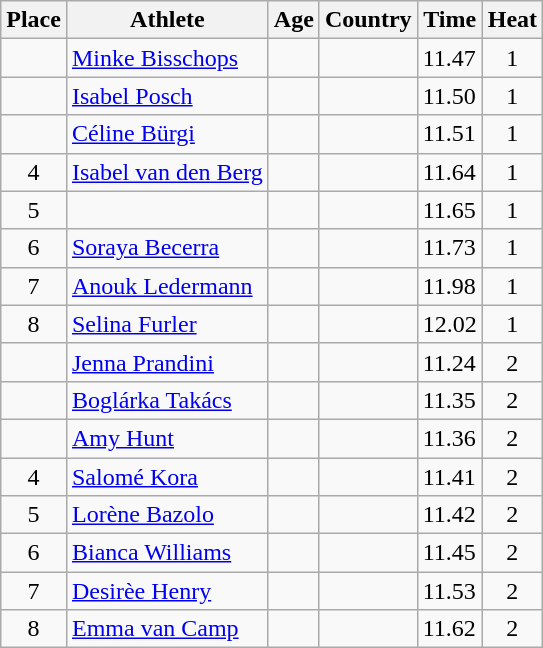<table class="wikitable mw-datatable sortable">
<tr>
<th>Place</th>
<th>Athlete</th>
<th>Age</th>
<th>Country</th>
<th>Time</th>
<th>Heat</th>
</tr>
<tr>
<td align=center></td>
<td><a href='#'>Minke Bisschops</a></td>
<td></td>
<td></td>
<td>11.47</td>
<td align=center>1</td>
</tr>
<tr>
<td align=center></td>
<td><a href='#'>Isabel Posch</a></td>
<td></td>
<td></td>
<td>11.50</td>
<td align=center>1</td>
</tr>
<tr>
<td align=center></td>
<td><a href='#'>Céline Bürgi</a></td>
<td></td>
<td></td>
<td>11.51</td>
<td align=center>1</td>
</tr>
<tr>
<td align=center>4</td>
<td><a href='#'>Isabel van den Berg</a></td>
<td></td>
<td></td>
<td>11.64</td>
<td align=center>1</td>
</tr>
<tr>
<td align=center>5</td>
<td></td>
<td></td>
<td></td>
<td>11.65</td>
<td align=center>1</td>
</tr>
<tr>
<td align=center>6</td>
<td><a href='#'>Soraya Becerra</a></td>
<td></td>
<td></td>
<td>11.73</td>
<td align=center>1</td>
</tr>
<tr>
<td align=center>7</td>
<td><a href='#'>Anouk Ledermann</a></td>
<td></td>
<td></td>
<td>11.98</td>
<td align=center>1</td>
</tr>
<tr>
<td align=center>8</td>
<td><a href='#'>Selina Furler</a></td>
<td></td>
<td></td>
<td>12.02</td>
<td align=center>1</td>
</tr>
<tr>
<td align=center></td>
<td><a href='#'>Jenna Prandini</a></td>
<td></td>
<td></td>
<td>11.24</td>
<td align=center>2</td>
</tr>
<tr>
<td align=center></td>
<td><a href='#'>Boglárka Takács</a></td>
<td></td>
<td></td>
<td>11.35</td>
<td align=center>2</td>
</tr>
<tr>
<td align=center></td>
<td><a href='#'>Amy Hunt</a></td>
<td></td>
<td></td>
<td>11.36</td>
<td align=center>2</td>
</tr>
<tr>
<td align=center>4</td>
<td><a href='#'>Salomé Kora</a></td>
<td></td>
<td></td>
<td>11.41</td>
<td align=center>2</td>
</tr>
<tr>
<td align=center>5</td>
<td><a href='#'>Lorène Bazolo</a></td>
<td></td>
<td></td>
<td>11.42</td>
<td align=center>2</td>
</tr>
<tr>
<td align=center>6</td>
<td><a href='#'>Bianca Williams</a></td>
<td></td>
<td></td>
<td>11.45</td>
<td align=center>2</td>
</tr>
<tr>
<td align=center>7</td>
<td><a href='#'>Desirèe Henry</a></td>
<td></td>
<td></td>
<td>11.53</td>
<td align=center>2</td>
</tr>
<tr>
<td align=center>8</td>
<td><a href='#'>Emma van Camp</a></td>
<td></td>
<td></td>
<td>11.62</td>
<td align=center>2</td>
</tr>
</table>
